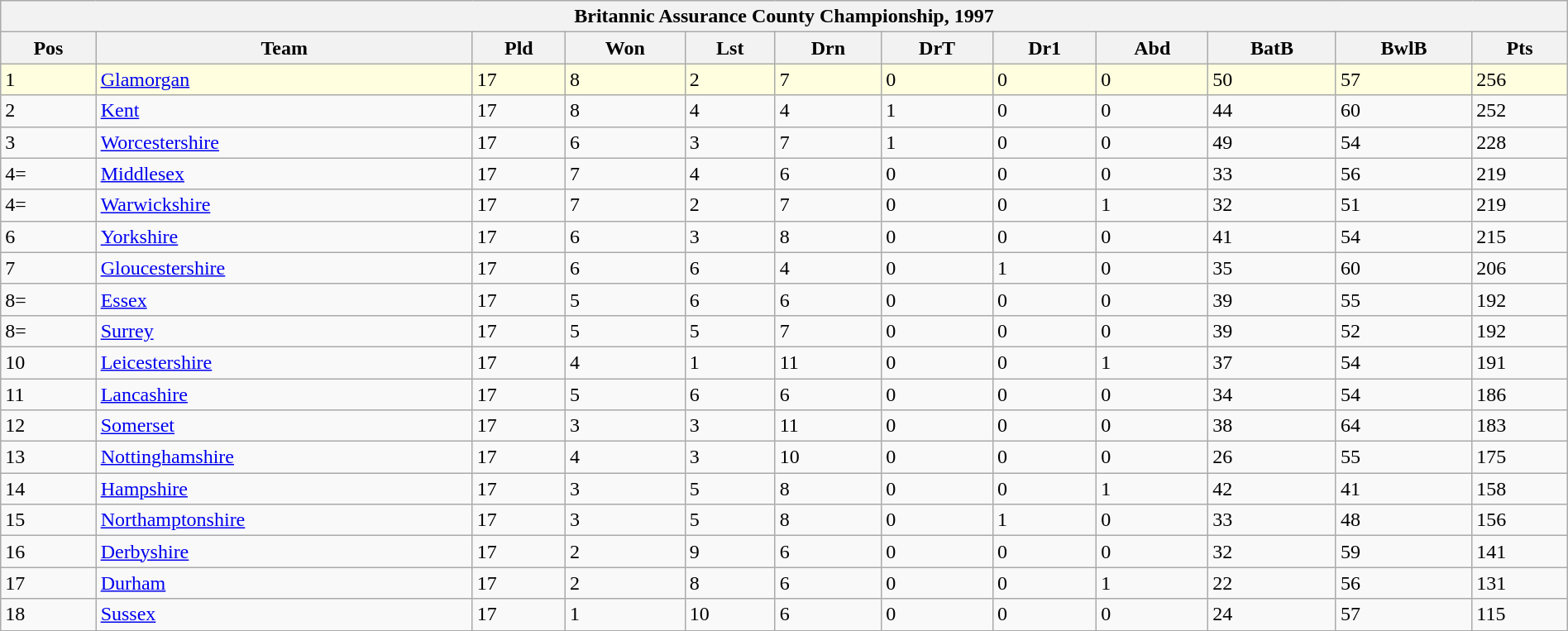<table class="wikitable" width="100%">
<tr>
<th bgcolor="#efefef" colspan=14>Britannic Assurance County Championship, 1997</th>
</tr>
<tr bgcolor="#efefef">
<th>Pos</th>
<th>Team</th>
<th>Pld</th>
<th>Won</th>
<th>Lst</th>
<th>Drn</th>
<th>DrT</th>
<th>Dr1</th>
<th>Abd</th>
<th>BatB</th>
<th>BwlB</th>
<th>Pts</th>
</tr>
<tr bgcolor="#ffffe0">
<td>1</td>
<td><a href='#'>Glamorgan</a></td>
<td>17</td>
<td>8</td>
<td>2</td>
<td>7</td>
<td>0</td>
<td>0</td>
<td>0</td>
<td>50</td>
<td>57</td>
<td>256</td>
</tr>
<tr>
<td>2</td>
<td><a href='#'>Kent</a></td>
<td>17</td>
<td>8</td>
<td>4</td>
<td>4</td>
<td>1</td>
<td>0</td>
<td>0</td>
<td>44</td>
<td>60</td>
<td>252</td>
</tr>
<tr>
<td>3</td>
<td><a href='#'>Worcestershire</a></td>
<td>17</td>
<td>6</td>
<td>3</td>
<td>7</td>
<td>1</td>
<td>0</td>
<td>0</td>
<td>49</td>
<td>54</td>
<td>228</td>
</tr>
<tr>
<td>4=</td>
<td><a href='#'>Middlesex</a></td>
<td>17</td>
<td>7</td>
<td>4</td>
<td>6</td>
<td>0</td>
<td>0</td>
<td>0</td>
<td>33</td>
<td>56</td>
<td>219</td>
</tr>
<tr>
<td>4=</td>
<td><a href='#'>Warwickshire</a></td>
<td>17</td>
<td>7</td>
<td>2</td>
<td>7</td>
<td>0</td>
<td>0</td>
<td>1</td>
<td>32</td>
<td>51</td>
<td>219</td>
</tr>
<tr>
<td>6</td>
<td><a href='#'>Yorkshire</a></td>
<td>17</td>
<td>6</td>
<td>3</td>
<td>8</td>
<td>0</td>
<td>0</td>
<td>0</td>
<td>41</td>
<td>54</td>
<td>215</td>
</tr>
<tr>
<td>7</td>
<td><a href='#'>Gloucestershire</a></td>
<td>17</td>
<td>6</td>
<td>6</td>
<td>4</td>
<td>0</td>
<td>1</td>
<td>0</td>
<td>35</td>
<td>60</td>
<td>206</td>
</tr>
<tr>
<td>8=</td>
<td><a href='#'>Essex</a></td>
<td>17</td>
<td>5</td>
<td>6</td>
<td>6</td>
<td>0</td>
<td>0</td>
<td>0</td>
<td>39</td>
<td>55</td>
<td>192</td>
</tr>
<tr>
<td>8=</td>
<td><a href='#'>Surrey</a></td>
<td>17</td>
<td>5</td>
<td>5</td>
<td>7</td>
<td>0</td>
<td>0</td>
<td>0</td>
<td>39</td>
<td>52</td>
<td>192</td>
</tr>
<tr>
<td>10</td>
<td><a href='#'>Leicestershire</a></td>
<td>17</td>
<td>4</td>
<td>1</td>
<td>11</td>
<td>0</td>
<td>0</td>
<td>1</td>
<td>37</td>
<td>54</td>
<td>191</td>
</tr>
<tr>
<td>11</td>
<td><a href='#'>Lancashire</a></td>
<td>17</td>
<td>5</td>
<td>6</td>
<td>6</td>
<td>0</td>
<td>0</td>
<td>0</td>
<td>34</td>
<td>54</td>
<td>186</td>
</tr>
<tr>
<td>12</td>
<td><a href='#'>Somerset</a></td>
<td>17</td>
<td>3</td>
<td>3</td>
<td>11</td>
<td>0</td>
<td>0</td>
<td>0</td>
<td>38</td>
<td>64</td>
<td>183</td>
</tr>
<tr>
<td>13</td>
<td><a href='#'>Nottinghamshire</a></td>
<td>17</td>
<td>4</td>
<td>3</td>
<td>10</td>
<td>0</td>
<td>0</td>
<td>0</td>
<td>26</td>
<td>55</td>
<td>175</td>
</tr>
<tr>
<td>14</td>
<td><a href='#'>Hampshire</a></td>
<td>17</td>
<td>3</td>
<td>5</td>
<td>8</td>
<td>0</td>
<td>0</td>
<td>1</td>
<td>42</td>
<td>41</td>
<td>158</td>
</tr>
<tr>
<td>15</td>
<td><a href='#'>Northamptonshire</a></td>
<td>17</td>
<td>3</td>
<td>5</td>
<td>8</td>
<td>0</td>
<td>1</td>
<td>0</td>
<td>33</td>
<td>48</td>
<td>156</td>
</tr>
<tr>
<td>16</td>
<td><a href='#'>Derbyshire</a></td>
<td>17</td>
<td>2</td>
<td>9</td>
<td>6</td>
<td>0</td>
<td>0</td>
<td>0</td>
<td>32</td>
<td>59</td>
<td>141</td>
</tr>
<tr>
<td>17</td>
<td><a href='#'>Durham</a></td>
<td>17</td>
<td>2</td>
<td>8</td>
<td>6</td>
<td>0</td>
<td>0</td>
<td>1</td>
<td>22</td>
<td>56</td>
<td>131</td>
</tr>
<tr>
<td>18</td>
<td><a href='#'>Sussex</a></td>
<td>17</td>
<td>1</td>
<td>10</td>
<td>6</td>
<td>0</td>
<td>0</td>
<td>0</td>
<td>24</td>
<td>57</td>
<td>115</td>
</tr>
<tr>
</tr>
</table>
